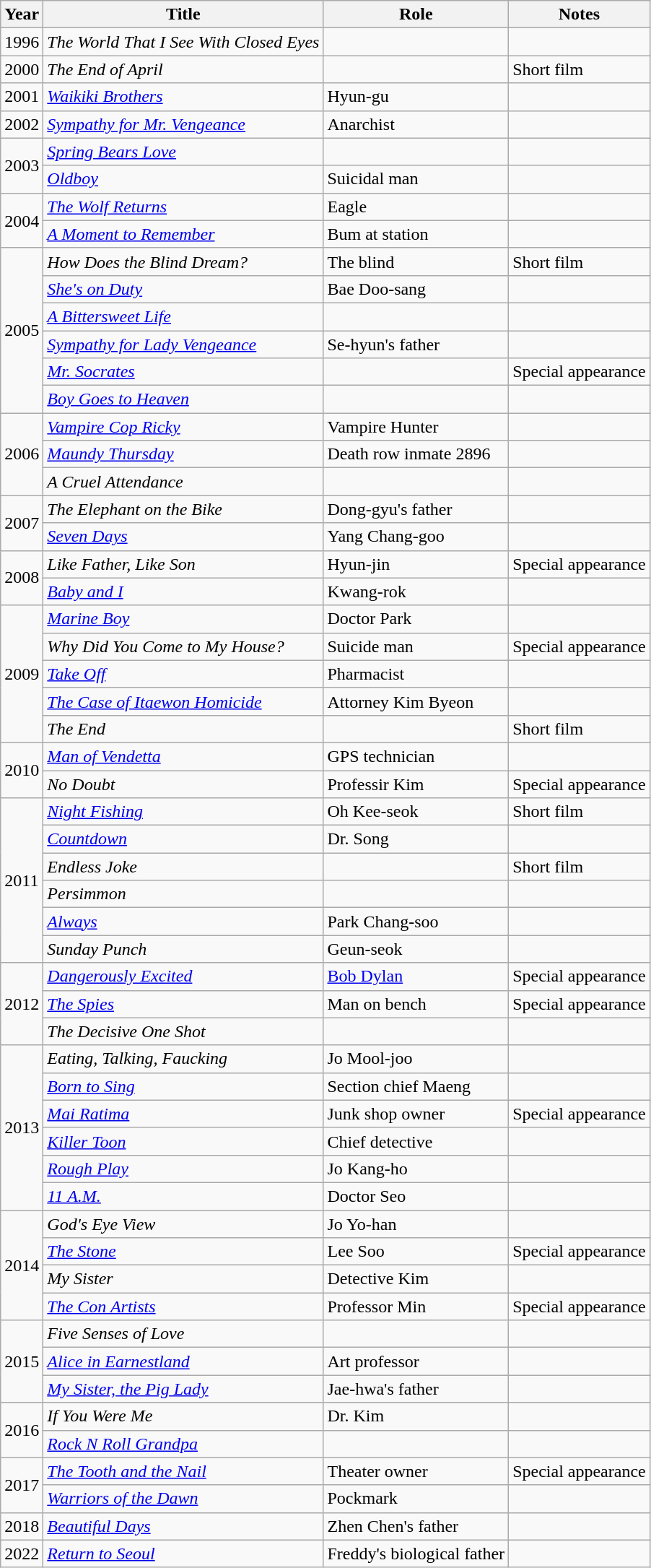<table class="wikitable sortable">
<tr>
<th>Year</th>
<th>Title</th>
<th>Role</th>
<th>Notes</th>
</tr>
<tr>
<td>1996</td>
<td><em>The World That I See With Closed Eyes</em></td>
<td></td>
<td></td>
</tr>
<tr>
<td>2000</td>
<td><em>The End of April</em></td>
<td></td>
<td>Short film</td>
</tr>
<tr>
<td>2001</td>
<td><em><a href='#'>Waikiki Brothers</a></em></td>
<td>Hyun-gu</td>
<td></td>
</tr>
<tr>
<td>2002</td>
<td><em><a href='#'>Sympathy for Mr. Vengeance</a></em></td>
<td>Anarchist</td>
<td></td>
</tr>
<tr>
<td rowspan=2>2003</td>
<td><em><a href='#'>Spring Bears Love</a></em></td>
<td></td>
<td></td>
</tr>
<tr>
<td><em><a href='#'>Oldboy</a></em></td>
<td>Suicidal man</td>
<td></td>
</tr>
<tr>
<td rowspan=2>2004</td>
<td><em><a href='#'>The Wolf Returns</a></em></td>
<td>Eagle</td>
<td></td>
</tr>
<tr>
<td><em><a href='#'>A Moment to Remember</a></em></td>
<td>Bum at station</td>
<td></td>
</tr>
<tr>
<td rowspan=6>2005</td>
<td><em>How Does the Blind Dream?</em></td>
<td>The blind</td>
<td>Short film</td>
</tr>
<tr>
<td><em><a href='#'>She's on Duty</a></em></td>
<td>Bae Doo-sang</td>
<td></td>
</tr>
<tr>
<td><em><a href='#'>A Bittersweet Life</a></em></td>
<td></td>
<td></td>
</tr>
<tr>
<td><em><a href='#'>Sympathy for Lady Vengeance</a></em></td>
<td>Se-hyun's father</td>
<td></td>
</tr>
<tr>
<td><em><a href='#'>Mr. Socrates</a></em></td>
<td></td>
<td>Special appearance</td>
</tr>
<tr>
<td><em><a href='#'>Boy Goes to Heaven</a></em></td>
<td></td>
<td></td>
</tr>
<tr>
<td rowspan=3>2006</td>
<td><em><a href='#'>Vampire Cop Ricky</a></em></td>
<td>Vampire Hunter</td>
<td></td>
</tr>
<tr>
<td><em><a href='#'>Maundy Thursday</a></em></td>
<td>Death row inmate 2896</td>
<td></td>
</tr>
<tr>
<td><em>A Cruel Attendance</em></td>
<td></td>
<td></td>
</tr>
<tr>
<td rowspan=2>2007</td>
<td><em>The Elephant on the Bike</em></td>
<td>Dong-gyu's father</td>
<td></td>
</tr>
<tr>
<td><em><a href='#'>Seven Days</a></em></td>
<td>Yang Chang-goo</td>
<td></td>
</tr>
<tr>
<td rowspan=2>2008</td>
<td><em>Like Father, Like Son</em></td>
<td>Hyun-jin</td>
<td>Special appearance</td>
</tr>
<tr>
<td><em><a href='#'>Baby and I</a></em></td>
<td>Kwang-rok</td>
<td></td>
</tr>
<tr>
<td rowspan=5>2009</td>
<td><em><a href='#'>Marine Boy</a></em></td>
<td>Doctor Park</td>
<td></td>
</tr>
<tr>
<td><em>Why Did You Come to My House?</em></td>
<td>Suicide man</td>
<td>Special appearance</td>
</tr>
<tr>
<td><em><a href='#'>Take Off</a></em></td>
<td>Pharmacist</td>
<td></td>
</tr>
<tr>
<td><em><a href='#'>The Case of Itaewon Homicide</a></em></td>
<td>Attorney Kim Byeon</td>
<td></td>
</tr>
<tr>
<td><em>The End</em></td>
<td></td>
<td>Short film</td>
</tr>
<tr>
<td rowspan=2>2010</td>
<td><em><a href='#'>Man of Vendetta</a></em></td>
<td>GPS technician</td>
<td></td>
</tr>
<tr>
<td><em>No Doubt</em></td>
<td>Professir Kim</td>
<td>Special appearance</td>
</tr>
<tr>
<td rowspan=6>2011</td>
<td><em><a href='#'>Night Fishing</a></em></td>
<td>Oh Kee-seok</td>
<td>Short film</td>
</tr>
<tr>
<td><em><a href='#'>Countdown</a></em></td>
<td>Dr. Song</td>
<td></td>
</tr>
<tr>
<td><em>Endless Joke</em></td>
<td></td>
<td>Short film</td>
</tr>
<tr>
<td><em>Persimmon</em></td>
<td></td>
<td></td>
</tr>
<tr>
<td><em><a href='#'>Always</a></em></td>
<td>Park Chang-soo</td>
<td></td>
</tr>
<tr>
<td><em>Sunday Punch</em></td>
<td>Geun-seok</td>
<td></td>
</tr>
<tr>
<td rowspan=3>2012</td>
<td><em><a href='#'>Dangerously Excited</a></em></td>
<td><a href='#'>Bob Dylan</a></td>
<td>Special appearance</td>
</tr>
<tr>
<td><em><a href='#'>The Spies</a></em></td>
<td>Man on bench</td>
<td>Special appearance</td>
</tr>
<tr>
<td><em>The Decisive One Shot</em></td>
<td></td>
<td></td>
</tr>
<tr>
<td rowspan=6>2013</td>
<td><em>Eating, Talking, Faucking</em></td>
<td>Jo Mool-joo</td>
<td></td>
</tr>
<tr>
<td><em><a href='#'>Born to Sing</a></em></td>
<td>Section chief Maeng</td>
<td></td>
</tr>
<tr>
<td><em><a href='#'>Mai Ratima</a></em></td>
<td>Junk shop owner</td>
<td>Special appearance</td>
</tr>
<tr>
<td><em><a href='#'>Killer Toon</a></em></td>
<td>Chief detective</td>
<td></td>
</tr>
<tr>
<td><em><a href='#'>Rough Play</a></em></td>
<td>Jo Kang-ho</td>
<td></td>
</tr>
<tr>
<td><em><a href='#'>11 A.M.</a></em></td>
<td>Doctor Seo</td>
<td></td>
</tr>
<tr>
<td rowspan=4>2014</td>
<td><em>God's Eye View</em></td>
<td>Jo Yo-han</td>
<td></td>
</tr>
<tr>
<td><em><a href='#'>The Stone</a></em></td>
<td>Lee Soo</td>
<td>Special appearance</td>
</tr>
<tr>
<td><em>My Sister</em></td>
<td>Detective Kim</td>
<td></td>
</tr>
<tr>
<td><em><a href='#'>The Con Artists</a></em></td>
<td>Professor Min</td>
<td>Special appearance</td>
</tr>
<tr>
<td rowspan=3>2015</td>
<td><em>Five Senses of Love</em></td>
<td></td>
<td></td>
</tr>
<tr>
<td><em><a href='#'>Alice in Earnestland</a></em></td>
<td>Art professor</td>
<td></td>
</tr>
<tr>
<td><em><a href='#'>My Sister, the Pig Lady</a></em></td>
<td>Jae-hwa's father</td>
<td></td>
</tr>
<tr>
<td rowspan=2>2016</td>
<td><em>If You Were Me</em></td>
<td>Dr. Kim</td>
<td></td>
</tr>
<tr>
<td><em><a href='#'>Rock N Roll Grandpa</a></em></td>
<td></td>
<td></td>
</tr>
<tr>
<td rowspan=2>2017</td>
<td><em><a href='#'>The Tooth and the Nail</a></em></td>
<td>Theater owner</td>
<td>Special appearance</td>
</tr>
<tr>
<td><em><a href='#'>Warriors of the Dawn</a></em></td>
<td>Pockmark</td>
<td></td>
</tr>
<tr>
<td rowspan=1>2018</td>
<td><em><a href='#'>Beautiful Days</a></em></td>
<td>Zhen Chen's father</td>
<td></td>
</tr>
<tr>
<td>2022</td>
<td><em><a href='#'>Return to Seoul</a></em></td>
<td>Freddy's biological father</td>
<td></td>
</tr>
</table>
